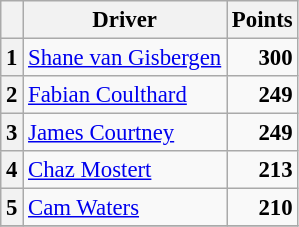<table class="wikitable" style="font-size: 95%;">
<tr>
<th></th>
<th>Driver</th>
<th>Points</th>
</tr>
<tr>
<th>1</th>
<td> <a href='#'>Shane van Gisbergen</a></td>
<td align="right"><strong>300</strong></td>
</tr>
<tr>
<th>2</th>
<td> <a href='#'>Fabian Coulthard</a></td>
<td align="right"><strong>249</strong></td>
</tr>
<tr>
<th>3</th>
<td> <a href='#'>James Courtney</a></td>
<td align="right"><strong>249</strong></td>
</tr>
<tr>
<th>4</th>
<td> <a href='#'>Chaz Mostert</a></td>
<td align="right"><strong>213</strong></td>
</tr>
<tr>
<th>5</th>
<td> <a href='#'>Cam Waters</a></td>
<td align="right"><strong>210</strong></td>
</tr>
<tr>
</tr>
</table>
